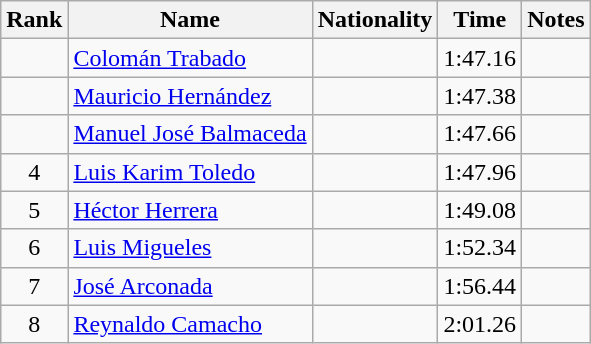<table class="wikitable sortable" style="text-align:center">
<tr>
<th>Rank</th>
<th>Name</th>
<th>Nationality</th>
<th>Time</th>
<th>Notes</th>
</tr>
<tr>
<td align=center></td>
<td align=left><a href='#'>Colomán Trabado</a></td>
<td align=left></td>
<td>1:47.16</td>
<td></td>
</tr>
<tr>
<td align=center></td>
<td align=left><a href='#'>Mauricio Hernández</a></td>
<td align=left></td>
<td>1:47.38</td>
<td></td>
</tr>
<tr>
<td align=center></td>
<td align=left><a href='#'>Manuel José Balmaceda</a></td>
<td align=left></td>
<td>1:47.66</td>
<td></td>
</tr>
<tr>
<td align=center>4</td>
<td align=left><a href='#'>Luis Karim Toledo</a></td>
<td align=left></td>
<td>1:47.96</td>
<td></td>
</tr>
<tr>
<td align=center>5</td>
<td align=left><a href='#'>Héctor Herrera</a></td>
<td align=left></td>
<td>1:49.08</td>
<td></td>
</tr>
<tr>
<td align=center>6</td>
<td align=left><a href='#'>Luis Migueles</a></td>
<td align=left></td>
<td>1:52.34</td>
<td></td>
</tr>
<tr>
<td align=center>7</td>
<td align=left><a href='#'>José Arconada</a></td>
<td align=left></td>
<td>1:56.44</td>
<td></td>
</tr>
<tr>
<td align=center>8</td>
<td align=left><a href='#'>Reynaldo Camacho</a></td>
<td align=left></td>
<td>2:01.26</td>
<td></td>
</tr>
</table>
